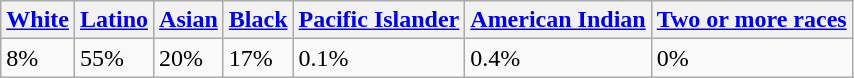<table class="wikitable">
<tr>
<th><a href='#'>White</a></th>
<th><a href='#'>Latino</a></th>
<th><a href='#'>Asian</a></th>
<th><a href='#'>Black</a></th>
<th><a href='#'>Pacific Islander</a></th>
<th><a href='#'>American Indian</a></th>
<th><a href='#'>Two or more races</a></th>
</tr>
<tr>
<td>8%</td>
<td>55%</td>
<td>20%</td>
<td>17%</td>
<td>0.1%</td>
<td>0.4%</td>
<td>0%</td>
</tr>
</table>
